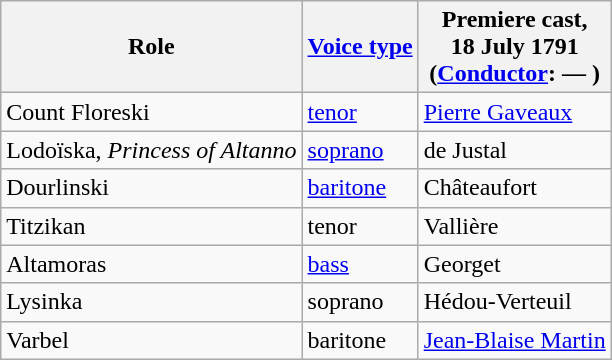<table class="wikitable">
<tr>
<th>Role</th>
<th><a href='#'>Voice type</a></th>
<th>Premiere cast,<br>18 July 1791<br>(<a href='#'>Conductor</a>: — )</th>
</tr>
<tr>
<td>Count Floreski</td>
<td><a href='#'>tenor</a></td>
<td><a href='#'>Pierre Gaveaux</a></td>
</tr>
<tr>
<td>Lodoïska, <em>Princess of Altanno</em></td>
<td><a href='#'>soprano</a></td>
<td>de Justal</td>
</tr>
<tr>
<td>Dourlinski</td>
<td><a href='#'>baritone</a></td>
<td>Châteaufort</td>
</tr>
<tr>
<td>Titzikan</td>
<td>tenor</td>
<td>Vallière</td>
</tr>
<tr>
<td>Altamoras</td>
<td><a href='#'>bass</a></td>
<td>Georget</td>
</tr>
<tr>
<td>Lysinka</td>
<td>soprano</td>
<td>Hédou-Verteuil</td>
</tr>
<tr>
<td>Varbel</td>
<td>baritone</td>
<td><a href='#'>Jean-Blaise Martin</a></td>
</tr>
</table>
